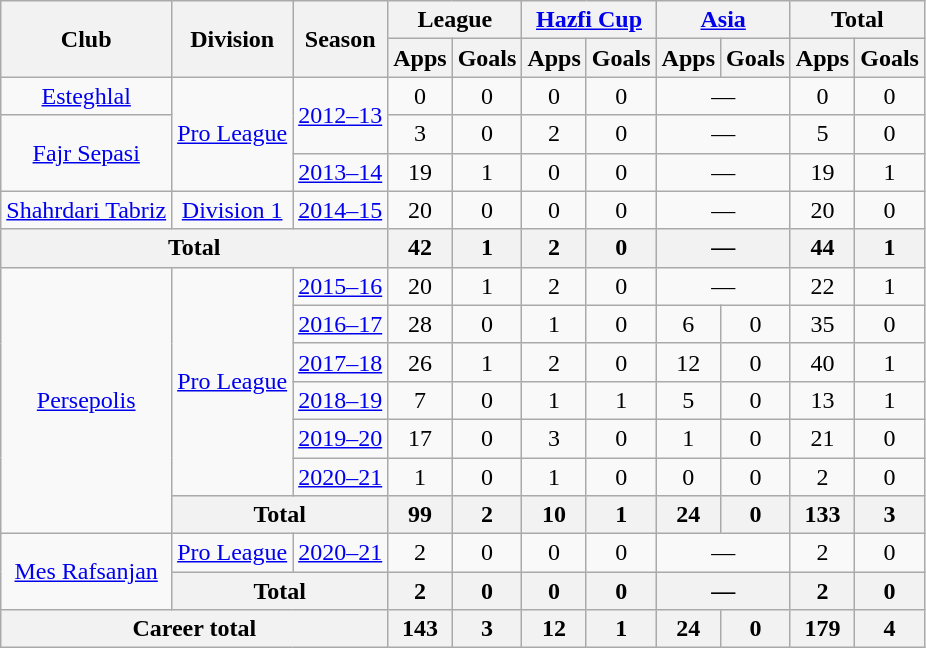<table class="wikitable" style="text-align: center;">
<tr>
<th rowspan=2>Club</th>
<th rowspan=2>Division</th>
<th rowspan=2>Season</th>
<th colspan=2>League</th>
<th colspan=2><a href='#'>Hazfi Cup</a></th>
<th colspan=2><a href='#'>Asia</a></th>
<th colspan=2>Total</th>
</tr>
<tr>
<th>Apps</th>
<th>Goals</th>
<th>Apps</th>
<th>Goals</th>
<th>Apps</th>
<th>Goals</th>
<th>Apps</th>
<th>Goals</th>
</tr>
<tr>
<td><a href='#'>Esteghlal</a></td>
<td rowspan=3><a href='#'>Pro League</a></td>
<td rowspan=2><a href='#'>2012–13</a></td>
<td>0</td>
<td>0</td>
<td>0</td>
<td>0</td>
<td colspan=2>—</td>
<td>0</td>
<td>0</td>
</tr>
<tr>
<td rowspan=2><a href='#'>Fajr Sepasi</a></td>
<td>3</td>
<td>0</td>
<td>2</td>
<td>0</td>
<td colspan=2>—</td>
<td>5</td>
<td>0</td>
</tr>
<tr>
<td><a href='#'>2013–14</a></td>
<td>19</td>
<td>1</td>
<td>0</td>
<td>0</td>
<td colspan=2>—</td>
<td>19</td>
<td>1</td>
</tr>
<tr>
<td rowspan="1"><a href='#'>Shahrdari Tabriz</a></td>
<td><a href='#'>Division 1</a></td>
<td><a href='#'>2014–15</a></td>
<td>20</td>
<td>0</td>
<td>0</td>
<td>0</td>
<td colspan=2>—</td>
<td>20</td>
<td>0</td>
</tr>
<tr>
<th colspan=3>Total</th>
<th>42</th>
<th>1</th>
<th>2</th>
<th>0</th>
<th colspan=2>—</th>
<th>44</th>
<th>1</th>
</tr>
<tr>
<td rowspan="7"><a href='#'>Persepolis</a></td>
<td rowspan="6"><a href='#'>Pro League</a></td>
<td><a href='#'>2015–16</a></td>
<td>20</td>
<td>1</td>
<td>2</td>
<td>0</td>
<td colspan=2>—</td>
<td>22</td>
<td>1</td>
</tr>
<tr>
<td><a href='#'>2016–17</a></td>
<td>28</td>
<td>0</td>
<td>1</td>
<td>0</td>
<td>6</td>
<td>0</td>
<td>35</td>
<td>0</td>
</tr>
<tr>
<td><a href='#'>2017–18</a></td>
<td>26</td>
<td>1</td>
<td>2</td>
<td>0</td>
<td>12</td>
<td>0</td>
<td>40</td>
<td>1</td>
</tr>
<tr>
<td><a href='#'>2018–19</a></td>
<td>7</td>
<td>0</td>
<td>1</td>
<td>1</td>
<td>5</td>
<td>0</td>
<td>13</td>
<td>1</td>
</tr>
<tr>
<td><a href='#'>2019–20</a></td>
<td>17</td>
<td>0</td>
<td>3</td>
<td>0</td>
<td>1</td>
<td>0</td>
<td>21</td>
<td>0</td>
</tr>
<tr>
<td><a href='#'>2020–21</a></td>
<td>1</td>
<td>0</td>
<td>1</td>
<td>0</td>
<td>0</td>
<td>0</td>
<td>2</td>
<td>0</td>
</tr>
<tr>
<th colspan=2>Total</th>
<th>99</th>
<th>2</th>
<th>10</th>
<th>1</th>
<th>24</th>
<th>0</th>
<th>133</th>
<th>3</th>
</tr>
<tr>
<td rowspan="2"><a href='#'>Mes Rafsanjan</a></td>
<td rowspan="1"><a href='#'>Pro League</a></td>
<td><a href='#'>2020–21</a></td>
<td>2</td>
<td>0</td>
<td>0</td>
<td>0</td>
<td colspan=2>—</td>
<td>2</td>
<td>0</td>
</tr>
<tr>
<th colspan=2>Total</th>
<th>2</th>
<th>0</th>
<th>0</th>
<th>0</th>
<th colspan=2>—</th>
<th>2</th>
<th>0</th>
</tr>
<tr>
<th colspan="3">Career total</th>
<th>143</th>
<th>3</th>
<th>12</th>
<th>1</th>
<th>24</th>
<th>0</th>
<th>179</th>
<th>4</th>
</tr>
</table>
